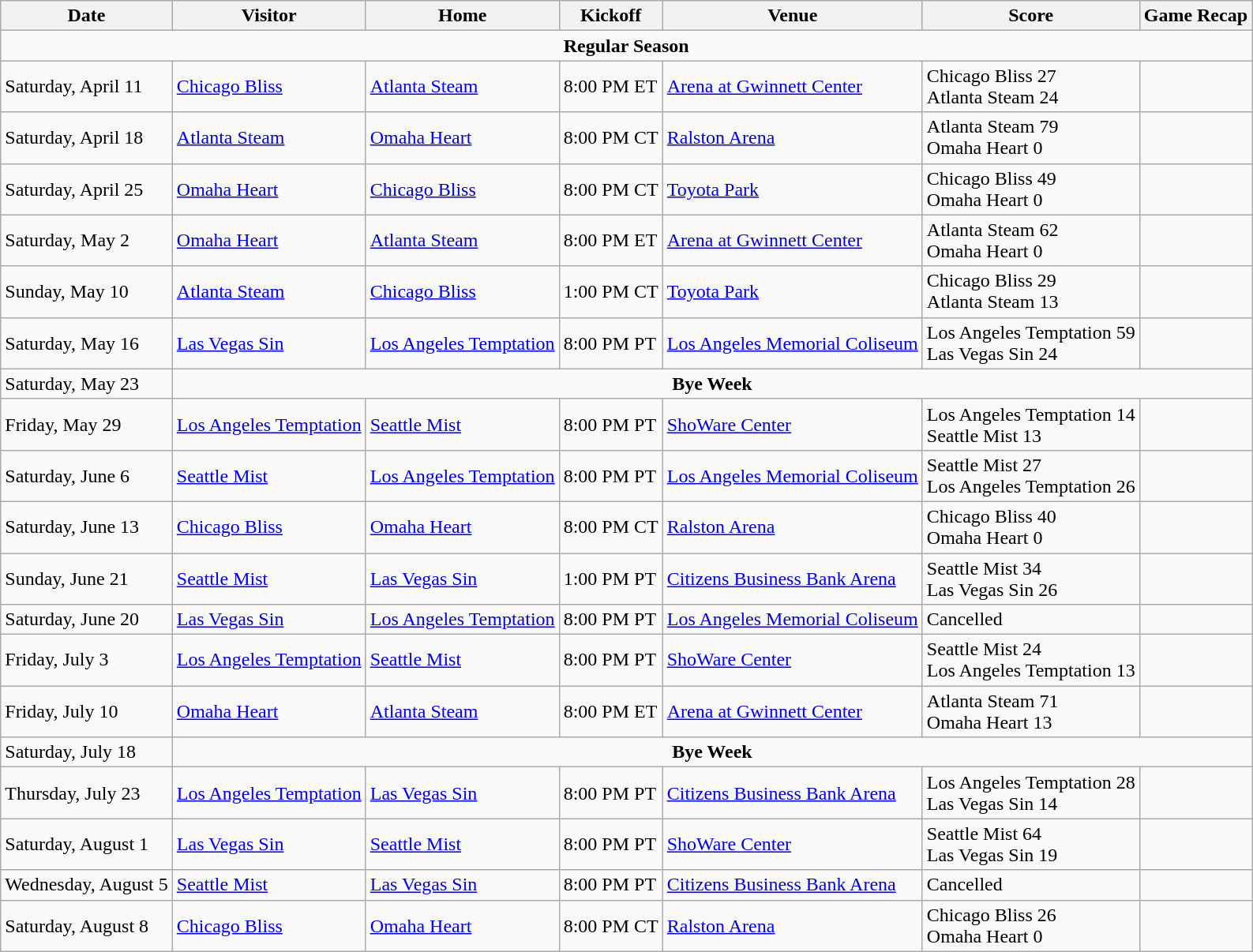<table class="wikitable">
<tr>
<th>Date</th>
<th>Visitor</th>
<th>Home</th>
<th>Kickoff</th>
<th>Venue</th>
<th>Score</th>
<th>Game Recap</th>
</tr>
<tr>
<td colspan="7" style="text-align:center;"><strong>Regular Season</strong></td>
</tr>
<tr>
<td>Saturday, April 11</td>
<td><a href='#'>Chicago Bliss</a></td>
<td><a href='#'>Atlanta Steam</a></td>
<td>8:00 PM ET</td>
<td><a href='#'>Arena at Gwinnett Center</a></td>
<td>Chicago Bliss 27<br>Atlanta Steam 24</td>
<td></td>
</tr>
<tr>
<td>Saturday, April 18</td>
<td><a href='#'>Atlanta Steam</a></td>
<td><a href='#'>Omaha Heart</a></td>
<td>8:00 PM CT</td>
<td><a href='#'>Ralston Arena</a></td>
<td>Atlanta Steam 79<br>Omaha Heart 0</td>
<td></td>
</tr>
<tr>
<td>Saturday, April 25</td>
<td><a href='#'>Omaha Heart</a></td>
<td><a href='#'>Chicago Bliss</a></td>
<td>8:00 PM CT</td>
<td><a href='#'>Toyota Park</a></td>
<td>Chicago Bliss 49<br>Omaha Heart 0</td>
<td></td>
</tr>
<tr>
<td>Saturday, May 2</td>
<td><a href='#'>Omaha Heart</a></td>
<td><a href='#'>Atlanta Steam</a></td>
<td>8:00 PM ET</td>
<td><a href='#'>Arena at Gwinnett Center</a></td>
<td>Atlanta Steam 62<br>Omaha Heart 0</td>
<td></td>
</tr>
<tr>
<td>Sunday, May 10</td>
<td><a href='#'>Atlanta Steam</a></td>
<td><a href='#'>Chicago Bliss</a></td>
<td>1:00 PM CT</td>
<td><a href='#'>Toyota Park</a></td>
<td>Chicago Bliss 29<br>Atlanta Steam 13</td>
<td></td>
</tr>
<tr>
<td>Saturday, May 16</td>
<td><a href='#'>Las Vegas Sin</a></td>
<td><a href='#'>Los Angeles Temptation</a></td>
<td>8:00 PM PT</td>
<td><a href='#'>Los Angeles Memorial Coliseum</a></td>
<td>Los Angeles Temptation 59<br>Las Vegas Sin 24</td>
<td></td>
</tr>
<tr>
<td>Saturday, May 23</td>
<td colspan="6" style="text-align:center;"><strong>Bye Week</strong></td>
</tr>
<tr>
<td>Friday, May 29</td>
<td><a href='#'>Los Angeles Temptation</a></td>
<td><a href='#'>Seattle Mist</a></td>
<td>8:00 PM PT</td>
<td><a href='#'>ShoWare Center</a></td>
<td>Los Angeles Temptation 14<br>Seattle Mist 13</td>
<td></td>
</tr>
<tr>
<td>Saturday, June 6</td>
<td><a href='#'>Seattle Mist</a></td>
<td><a href='#'>Los Angeles Temptation</a></td>
<td>8:00 PM PT</td>
<td><a href='#'>Los Angeles Memorial Coliseum</a></td>
<td>Seattle Mist 27<br>Los Angeles Temptation 26</td>
<td></td>
</tr>
<tr>
<td>Saturday, June 13</td>
<td><a href='#'>Chicago Bliss</a></td>
<td><a href='#'>Omaha Heart</a></td>
<td>8:00 PM CT</td>
<td><a href='#'>Ralston Arena</a></td>
<td>Chicago Bliss 40<br>Omaha Heart 0</td>
<td></td>
</tr>
<tr>
<td>Sunday, June 21</td>
<td><a href='#'>Seattle Mist</a></td>
<td><a href='#'>Las Vegas Sin</a></td>
<td>1:00 PM PT</td>
<td><a href='#'>Citizens Business Bank Arena</a></td>
<td>Seattle Mist 34<br>Las Vegas Sin 26</td>
<td></td>
</tr>
<tr>
<td>Saturday, June 20</td>
<td><a href='#'>Las Vegas Sin</a></td>
<td><a href='#'>Los Angeles Temptation</a></td>
<td>8:00 PM PT</td>
<td><a href='#'>Los Angeles Memorial Coliseum</a></td>
<td>Cancelled</td>
<td></td>
</tr>
<tr>
<td>Friday, July 3</td>
<td><a href='#'>Los Angeles Temptation</a></td>
<td><a href='#'>Seattle Mist</a></td>
<td>8:00 PM PT</td>
<td><a href='#'>ShoWare Center</a></td>
<td>Seattle Mist 24<br>Los Angeles Temptation 13</td>
<td></td>
</tr>
<tr>
<td>Friday, July 10</td>
<td><a href='#'>Omaha Heart</a></td>
<td><a href='#'>Atlanta Steam</a></td>
<td>8:00 PM ET</td>
<td><a href='#'>Arena at Gwinnett Center</a></td>
<td>Atlanta Steam 71<br>Omaha Heart 13</td>
<td></td>
</tr>
<tr>
<td>Saturday, July 18</td>
<td colspan="6" style="text-align:center;"><strong>Bye Week</strong></td>
</tr>
<tr>
<td>Thursday, July 23</td>
<td><a href='#'>Los Angeles Temptation</a></td>
<td><a href='#'>Las Vegas Sin</a></td>
<td>8:00 PM PT</td>
<td><a href='#'>Citizens Business Bank Arena</a></td>
<td>Los Angeles Temptation 28<br>Las Vegas Sin 14</td>
<td></td>
</tr>
<tr>
<td>Saturday, August 1</td>
<td><a href='#'>Las Vegas Sin</a></td>
<td><a href='#'>Seattle Mist</a></td>
<td>8:00 PM PT</td>
<td><a href='#'>ShoWare Center</a></td>
<td>Seattle Mist 64<br>Las Vegas Sin 19</td>
<td></td>
</tr>
<tr>
<td>Wednesday, August 5</td>
<td><a href='#'>Seattle Mist</a></td>
<td><a href='#'>Las Vegas Sin</a></td>
<td>8:00 PM PT</td>
<td><a href='#'>Citizens Business Bank Arena</a></td>
<td>Cancelled</td>
<td></td>
</tr>
<tr>
<td>Saturday, August 8</td>
<td><a href='#'>Chicago Bliss</a></td>
<td><a href='#'>Omaha Heart</a></td>
<td>8:00 PM CT</td>
<td><a href='#'>Ralston Arena</a></td>
<td>Chicago Bliss 26<br>Omaha Heart 0</td>
<td></td>
</tr>
</table>
